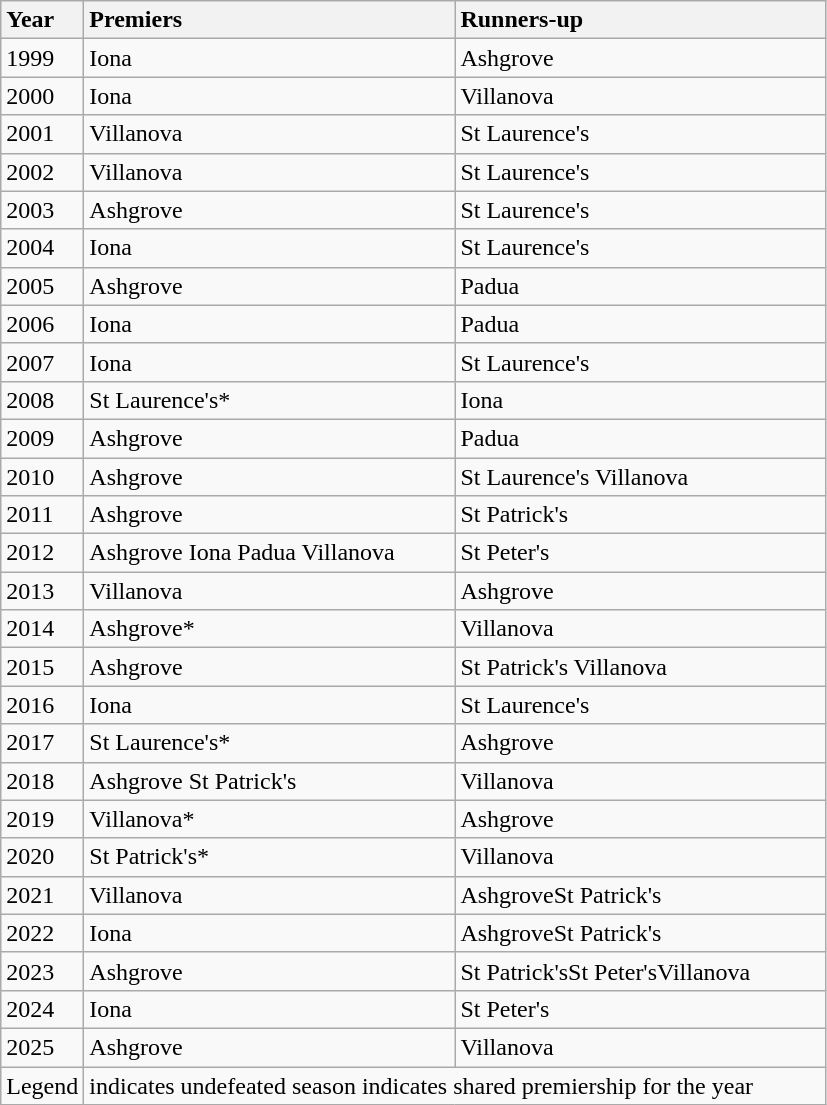<table class="wikitable">
<tr>
<th min-width= 42 style="text-align:left;">Year</th>
<th width=240 style="text-align:left;">Premiers</th>
<th width=240 style="text-align:left;">Runners-up</th>
</tr>
<tr>
<td>1999</td>
<td>Iona</td>
<td>Ashgrove</td>
</tr>
<tr>
<td>2000</td>
<td>Iona</td>
<td>Villanova</td>
</tr>
<tr>
<td>2001</td>
<td>Villanova</td>
<td>St Laurence's</td>
</tr>
<tr>
<td>2002</td>
<td>Villanova</td>
<td>St Laurence's</td>
</tr>
<tr>
<td>2003</td>
<td>Ashgrove</td>
<td>St Laurence's</td>
</tr>
<tr>
<td>2004</td>
<td>Iona</td>
<td>St Laurence's</td>
</tr>
<tr>
<td>2005</td>
<td>Ashgrove</td>
<td>Padua</td>
</tr>
<tr>
<td>2006</td>
<td>Iona</td>
<td>Padua</td>
</tr>
<tr>
<td>2007</td>
<td>Iona</td>
<td>St Laurence's</td>
</tr>
<tr>
<td>2008</td>
<td>St Laurence's*</td>
<td>Iona</td>
</tr>
<tr>
<td>2009</td>
<td>Ashgrove</td>
<td>Padua</td>
</tr>
<tr>
<td>2010</td>
<td>Ashgrove</td>
<td>St Laurence's Villanova</td>
</tr>
<tr>
<td>2011</td>
<td>Ashgrove</td>
<td>St Patrick's</td>
</tr>
<tr>
<td>2012</td>
<td>Ashgrove Iona Padua  Villanova</td>
<td>St Peter's</td>
</tr>
<tr>
<td>2013</td>
<td>Villanova</td>
<td>Ashgrove</td>
</tr>
<tr>
<td>2014</td>
<td>Ashgrove*</td>
<td>Villanova</td>
</tr>
<tr>
<td>2015</td>
<td>Ashgrove</td>
<td>St Patrick's  Villanova</td>
</tr>
<tr>
<td>2016</td>
<td>Iona</td>
<td>St Laurence's</td>
</tr>
<tr>
<td>2017</td>
<td>St Laurence's*</td>
<td>Ashgrove</td>
</tr>
<tr>
<td>2018</td>
<td>Ashgrove  St Patrick's</td>
<td>Villanova</td>
</tr>
<tr>
<td>2019</td>
<td>Villanova*</td>
<td>Ashgrove</td>
</tr>
<tr>
<td>2020</td>
<td>St Patrick's*</td>
<td>Villanova</td>
</tr>
<tr>
<td>2021</td>
<td>Villanova</td>
<td>AshgroveSt Patrick's</td>
</tr>
<tr>
<td>2022</td>
<td>Iona</td>
<td>AshgroveSt Patrick's</td>
</tr>
<tr>
<td>2023</td>
<td>Ashgrove</td>
<td>St Patrick'sSt Peter'sVillanova</td>
</tr>
<tr>
<td>2024</td>
<td>Iona</td>
<td>St Peter's</td>
</tr>
<tr>
<td>2025</td>
<td>Ashgrove</td>
<td>Villanova</td>
</tr>
<tr>
<td>Legend</td>
<td colspan=2 style="text-align: left;"> indicates undefeated season   indicates shared premiership for the year</td>
</tr>
</table>
